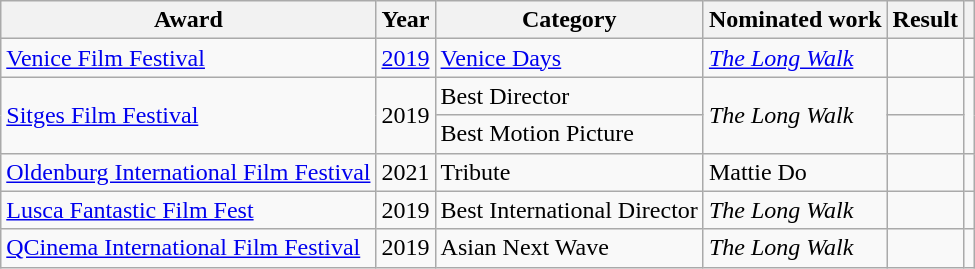<table class="wikitable">
<tr>
<th>Award</th>
<th>Year</th>
<th>Category</th>
<th>Nominated work</th>
<th>Result</th>
<th></th>
</tr>
<tr>
<td><a href='#'>Venice Film Festival</a></td>
<td><a href='#'>2019</a></td>
<td><a href='#'>Venice Days</a></td>
<td><em><a href='#'>The Long Walk</a></em></td>
<td></td>
<td></td>
</tr>
<tr>
<td rowspan="2"><a href='#'>Sitges Film Festival</a></td>
<td rowspan="2">2019</td>
<td>Best Director</td>
<td rowspan="2"><em>The Long Walk</em></td>
<td></td>
<td rowspan="2"></td>
</tr>
<tr>
<td>Best Motion Picture</td>
<td></td>
</tr>
<tr>
<td><a href='#'>Oldenburg International Film Festival</a></td>
<td>2021</td>
<td>Tribute</td>
<td>Mattie Do</td>
<td></td>
<td></td>
</tr>
<tr>
<td><a href='#'>Lusca Fantastic Film Fest</a></td>
<td>2019</td>
<td>Best International Director</td>
<td><em>The Long Walk</em></td>
<td></td>
<td></td>
</tr>
<tr>
<td><a href='#'>QCinema International Film Festival</a></td>
<td>2019</td>
<td>Asian Next Wave</td>
<td><em>The Long Walk</em></td>
<td></td>
<td></td>
</tr>
</table>
